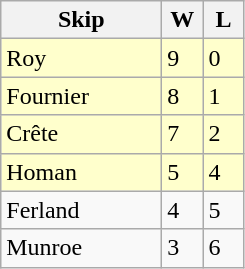<table class="wikitable">
<tr>
<th width=100px>Skip</th>
<th width=20px>W</th>
<th width=20px>L</th>
</tr>
<tr bgcolor=#ffffcc>
<td>Roy</td>
<td>9</td>
<td>0</td>
</tr>
<tr bgcolor=#ffffcc>
<td>Fournier</td>
<td>8</td>
<td>1</td>
</tr>
<tr bgcolor=#ffffcc>
<td>Crête</td>
<td>7</td>
<td>2</td>
</tr>
<tr bgcolor=#ffffcc>
<td>Homan</td>
<td>5</td>
<td>4</td>
</tr>
<tr>
<td>Ferland</td>
<td>4</td>
<td>5</td>
</tr>
<tr>
<td>Munroe</td>
<td>3</td>
<td>6</td>
</tr>
</table>
